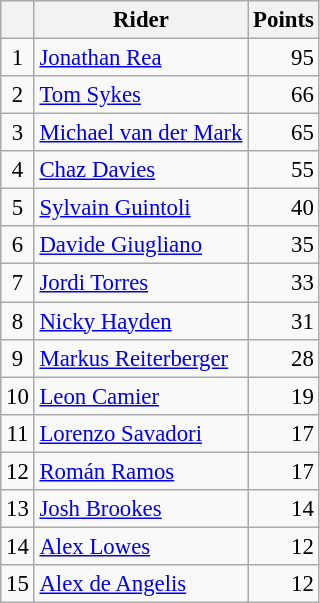<table class="wikitable" style="font-size: 95%;">
<tr>
<th></th>
<th>Rider</th>
<th>Points</th>
</tr>
<tr>
<td align=center>1</td>
<td> <a href='#'>Jonathan Rea</a></td>
<td align=right>95</td>
</tr>
<tr>
<td align=center>2</td>
<td> <a href='#'>Tom Sykes</a></td>
<td align=right>66</td>
</tr>
<tr>
<td align=center>3</td>
<td> <a href='#'>Michael van der Mark</a></td>
<td align=right>65</td>
</tr>
<tr>
<td align=center>4</td>
<td> <a href='#'>Chaz Davies</a></td>
<td align=right>55</td>
</tr>
<tr>
<td align=center>5</td>
<td> <a href='#'>Sylvain Guintoli</a></td>
<td align=right>40</td>
</tr>
<tr>
<td align=center>6</td>
<td> <a href='#'>Davide Giugliano</a></td>
<td align=right>35</td>
</tr>
<tr>
<td align=center>7</td>
<td> <a href='#'>Jordi Torres</a></td>
<td align=right>33</td>
</tr>
<tr>
<td align=center>8</td>
<td> <a href='#'>Nicky Hayden</a></td>
<td align=right>31</td>
</tr>
<tr>
<td align=center>9</td>
<td> <a href='#'>Markus Reiterberger</a></td>
<td align=right>28</td>
</tr>
<tr>
<td align=center>10</td>
<td> <a href='#'>Leon Camier</a></td>
<td align=right>19</td>
</tr>
<tr>
<td align=center>11</td>
<td> <a href='#'>Lorenzo Savadori</a></td>
<td align=right>17</td>
</tr>
<tr>
<td align=center>12</td>
<td> <a href='#'>Román Ramos</a></td>
<td align=right>17</td>
</tr>
<tr>
<td align=center>13</td>
<td> <a href='#'>Josh Brookes</a></td>
<td align=right>14</td>
</tr>
<tr>
<td align=center>14</td>
<td> <a href='#'>Alex Lowes</a></td>
<td align=right>12</td>
</tr>
<tr>
<td align=center>15</td>
<td> <a href='#'>Alex de Angelis</a></td>
<td align=right>12</td>
</tr>
</table>
